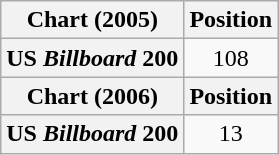<table class="wikitable plainrowheaders" style="text-align:center">
<tr>
<th scope="col">Chart (2005)</th>
<th scope="col">Position</th>
</tr>
<tr>
<th scope="row">US <em>Billboard</em> 200</th>
<td>108</td>
</tr>
<tr>
<th scope="col">Chart (2006)</th>
<th scope="col">Position</th>
</tr>
<tr>
<th scope="row">US <em>Billboard</em> 200</th>
<td>13</td>
</tr>
</table>
